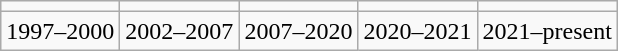<table class="wikitable" style="text-align:center">
<tr>
<td></td>
<td></td>
<td></td>
<td></td>
<td></td>
</tr>
<tr>
<td>1997–2000</td>
<td>2002–2007</td>
<td>2007–2020</td>
<td>2020–2021</td>
<td>2021–present</td>
</tr>
</table>
